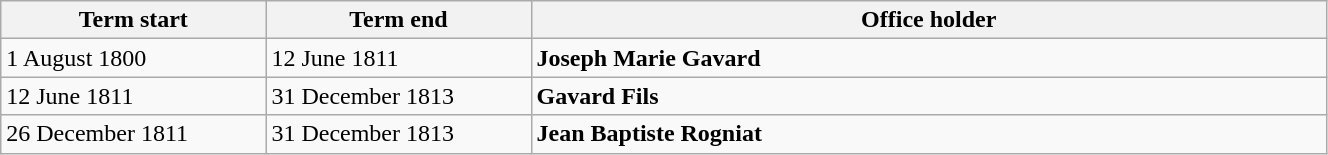<table class="wikitable" style="width: 70%;">
<tr>
<th align="left" style="width: 20%;">Term start</th>
<th align="left" style="width: 20%;">Term end</th>
<th align="left">Office holder</th>
</tr>
<tr valign="top">
<td>1 August 1800</td>
<td>12 June 1811</td>
<td><strong>Joseph Marie Gavard</strong></td>
</tr>
<tr valign="top">
<td>12 June 1811</td>
<td>31 December 1813</td>
<td><strong>Gavard Fils</strong></td>
</tr>
<tr valign="top">
<td>26 December 1811</td>
<td>31 December 1813</td>
<td><strong>Jean Baptiste Rogniat</strong></td>
</tr>
</table>
